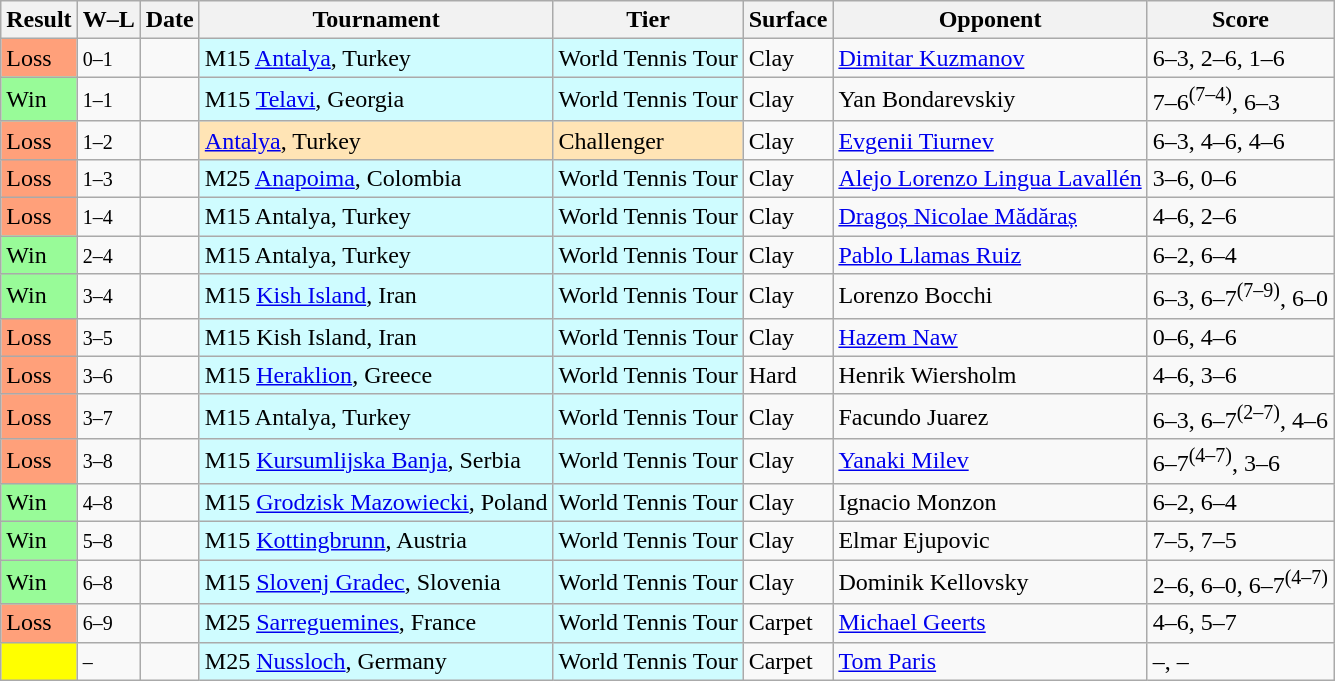<table class="sortable wikitable">
<tr>
<th>Result</th>
<th class="unsortable">W–L</th>
<th>Date</th>
<th>Tournament</th>
<th>Tier</th>
<th>Surface</th>
<th>Opponent</th>
<th class="unsortable">Score</th>
</tr>
<tr>
<td bgcolor=FFA07A>Loss</td>
<td><small>0–1</small></td>
<td></td>
<td style="background:#cffcff;">M15 <a href='#'>Antalya</a>, Turkey</td>
<td style="background:#cffcff;">World Tennis Tour</td>
<td>Clay</td>
<td> <a href='#'>Dimitar Kuzmanov</a></td>
<td>6–3, 2–6, 1–6</td>
</tr>
<tr>
<td bgcolor=98FB98>Win</td>
<td><small>1–1</small></td>
<td></td>
<td style="background:#cffcff;">M15 <a href='#'>Telavi</a>, Georgia</td>
<td style="background:#cffcff;">World Tennis Tour</td>
<td>Clay</td>
<td> Yan Bondarevskiy</td>
<td>7–6<sup>(7–4)</sup>, 6–3</td>
</tr>
<tr>
<td bgcolor=FFA07A>Loss</td>
<td><small>1–2</small></td>
<td><a href='#'></a></td>
<td style="background:moccasin;"><a href='#'>Antalya</a>, Turkey</td>
<td style="background:moccasin;">Challenger</td>
<td>Clay</td>
<td> <a href='#'>Evgenii Tiurnev</a></td>
<td>6–3, 4–6, 4–6</td>
</tr>
<tr>
<td bgcolor=FFA07A>Loss</td>
<td><small>1–3</small></td>
<td></td>
<td style="background:#cffcff;">M25 <a href='#'>Anapoima</a>, Colombia</td>
<td style="background:#cffcff;">World Tennis Tour</td>
<td>Clay</td>
<td> <a href='#'>Alejo Lorenzo Lingua Lavallén</a></td>
<td>3–6, 0–6</td>
</tr>
<tr>
<td bgcolor=FFA07A>Loss</td>
<td><small>1–4</small></td>
<td></td>
<td style="background:#cffcff;">M15 Antalya, Turkey</td>
<td style="background:#cffcff;">World Tennis Tour</td>
<td>Clay</td>
<td> <a href='#'>Dragoș Nicolae Mădăraș</a></td>
<td>4–6, 2–6</td>
</tr>
<tr>
<td bgcolor=98FB98>Win</td>
<td><small>2–4</small></td>
<td></td>
<td style="background:#cffcff;">M15 Antalya, Turkey</td>
<td style="background:#cffcff;">World Tennis Tour</td>
<td>Clay</td>
<td> <a href='#'>Pablo Llamas Ruiz</a></td>
<td>6–2, 6–4</td>
</tr>
<tr>
<td bgcolor=98FB98>Win</td>
<td><small>3–4</small></td>
<td></td>
<td style="background:#cffcff;">M15 <a href='#'>Kish Island</a>, Iran</td>
<td style="background:#cffcff;">World Tennis Tour</td>
<td>Clay</td>
<td> Lorenzo Bocchi</td>
<td>6–3, 6–7<sup>(7–9)</sup>, 6–0</td>
</tr>
<tr>
<td bgcolor=FFA07A>Loss</td>
<td><small>3–5</small></td>
<td></td>
<td style="background:#cffcff;">M15 Kish Island, Iran</td>
<td style="background:#cffcff;">World Tennis Tour</td>
<td>Clay</td>
<td> <a href='#'>Hazem Naw</a></td>
<td>0–6, 4–6</td>
</tr>
<tr>
<td bgcolor=FFA07A>Loss</td>
<td><small>3–6</small></td>
<td></td>
<td style="background:#cffcff;">M15 <a href='#'>Heraklion</a>, Greece</td>
<td style="background:#cffcff;">World Tennis Tour</td>
<td>Hard</td>
<td> Henrik Wiersholm</td>
<td>4–6, 3–6</td>
</tr>
<tr>
<td bgcolor=FFA07A>Loss</td>
<td><small>3–7</small></td>
<td></td>
<td style="background:#cffcff;">M15 Antalya, Turkey</td>
<td style="background:#cffcff;">World Tennis Tour</td>
<td>Clay</td>
<td> Facundo Juarez</td>
<td>6–3, 6–7<sup>(2–7)</sup>, 4–6</td>
</tr>
<tr>
<td bgcolor=FFA07A>Loss</td>
<td><small>3–8</small></td>
<td></td>
<td style="background:#cffcff;">M15 <a href='#'>Kursumlijska Banja</a>, Serbia</td>
<td style="background:#cffcff;">World Tennis Tour</td>
<td>Clay</td>
<td> <a href='#'>Yanaki Milev</a></td>
<td>6–7<sup>(4–7)</sup>, 3–6</td>
</tr>
<tr>
<td bgcolor=98FB98>Win</td>
<td><small>4–8</small></td>
<td></td>
<td style="background:#cffcff;">M15 <a href='#'>Grodzisk Mazowiecki</a>, Poland</td>
<td style="background:#cffcff;">World Tennis Tour</td>
<td>Clay</td>
<td> Ignacio Monzon</td>
<td>6–2, 6–4</td>
</tr>
<tr>
<td bgcolor=98FB98>Win</td>
<td><small>5–8</small></td>
<td></td>
<td style="background:#cffcff;">M15 <a href='#'>Kottingbrunn</a>, Austria</td>
<td style="background:#cffcff;">World Tennis Tour</td>
<td>Clay</td>
<td> Elmar Ejupovic</td>
<td>7–5, 7–5</td>
</tr>
<tr>
<td bgcolor= 98FB98>Win</td>
<td><small>6–8</small></td>
<td></td>
<td style="background:#cffcff;">M15 <a href='#'>Slovenj Gradec</a>, Slovenia</td>
<td style="background:#cffcff;">World Tennis Tour</td>
<td>Clay</td>
<td> Dominik Kellovsky</td>
<td>2–6, 6–0, 6–7<sup>(4–7)</sup></td>
</tr>
<tr>
<td bgcolor=FFA07A>Loss</td>
<td><small>6–9</small></td>
<td></td>
<td style="background:#cffcff;">M25 <a href='#'>Sarreguemines</a>, France</td>
<td style="background:#cffcff;">World Tennis Tour</td>
<td>Carpet</td>
<td> <a href='#'>Michael Geerts</a></td>
<td>4–6, 5–7</td>
</tr>
<tr>
<td bgcolor= yellow></td>
<td><small>–</small></td>
<td></td>
<td style="background:#cffcff;">M25 <a href='#'>Nussloch</a>, Germany</td>
<td style="background:#cffcff;">World Tennis Tour</td>
<td>Carpet</td>
<td> <a href='#'>Tom Paris</a></td>
<td>–, –</td>
</tr>
</table>
